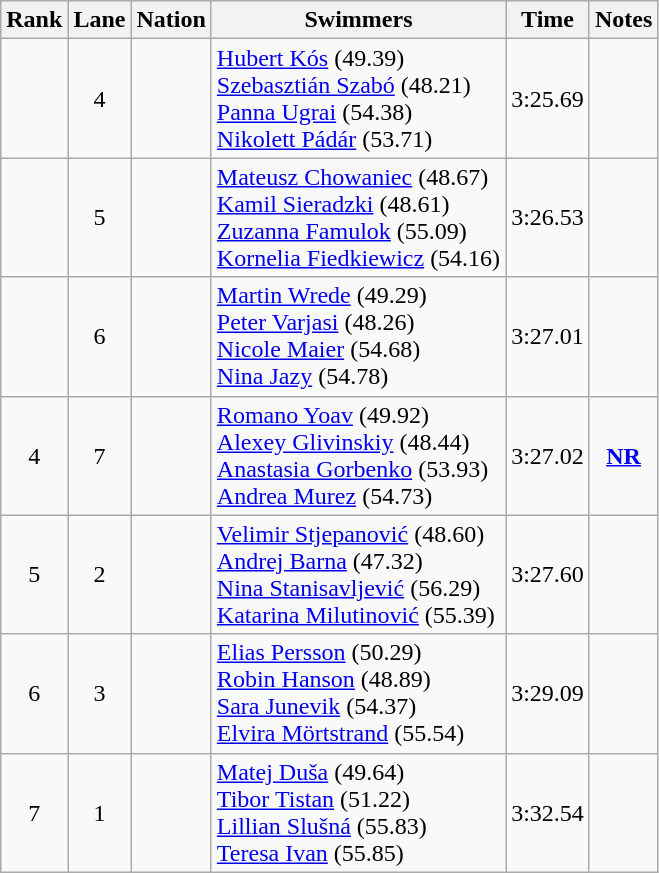<table class="wikitable sortable" style="text-align:center">
<tr>
<th>Rank</th>
<th>Lane</th>
<th>Nation</th>
<th>Swimmers</th>
<th>Time</th>
<th>Notes</th>
</tr>
<tr>
<td></td>
<td>4</td>
<td align=left></td>
<td align=left><a href='#'>Hubert Kós</a> (49.39)<br><a href='#'>Szebasztián Szabó</a> (48.21)<br><a href='#'>Panna Ugrai</a> (54.38)<br><a href='#'>Nikolett Pádár</a> (53.71)</td>
<td>3:25.69</td>
<td></td>
</tr>
<tr>
<td></td>
<td>5</td>
<td align=left></td>
<td align=left><a href='#'>Mateusz Chowaniec</a> (48.67)<br><a href='#'>Kamil Sieradzki</a> (48.61)<br><a href='#'>Zuzanna Famulok</a> (55.09)<br><a href='#'>Kornelia Fiedkiewicz</a> (54.16)</td>
<td>3:26.53</td>
<td></td>
</tr>
<tr>
<td></td>
<td>6</td>
<td align=left></td>
<td align=left><a href='#'>Martin Wrede</a> (49.29)<br><a href='#'>Peter Varjasi</a> (48.26)<br><a href='#'>Nicole Maier</a> (54.68)<br><a href='#'>Nina Jazy</a> (54.78)</td>
<td>3:27.01</td>
<td></td>
</tr>
<tr>
<td>4</td>
<td>7</td>
<td align=left></td>
<td align=left><a href='#'>Romano Yoav</a> (49.92)<br><a href='#'>Alexey Glivinskiy</a> (48.44)<br><a href='#'>Anastasia Gorbenko</a> (53.93)<br><a href='#'>Andrea Murez</a> (54.73)</td>
<td>3:27.02</td>
<td><strong><a href='#'>NR</a></strong></td>
</tr>
<tr>
<td>5</td>
<td>2</td>
<td align=left></td>
<td align=left><a href='#'>Velimir Stjepanović</a> (48.60)<br><a href='#'>Andrej Barna</a> (47.32)<br><a href='#'>Nina Stanisavljević</a> (56.29)<br><a href='#'>Katarina Milutinović</a> (55.39)</td>
<td>3:27.60</td>
<td></td>
</tr>
<tr>
<td>6</td>
<td>3</td>
<td align=left></td>
<td align=left><a href='#'>Elias Persson</a> (50.29)<br><a href='#'>Robin Hanson</a> (48.89)<br><a href='#'>Sara Junevik</a> (54.37)<br><a href='#'>Elvira Mörtstrand</a> (55.54)</td>
<td>3:29.09</td>
<td></td>
</tr>
<tr>
<td>7</td>
<td>1</td>
<td align=left></td>
<td align=left><a href='#'>Matej Duša</a> (49.64)<br><a href='#'>Tibor Tistan</a> (51.22)<br><a href='#'>Lillian Slušná</a> (55.83)<br><a href='#'>Teresa Ivan</a> (55.85)</td>
<td>3:32.54</td>
<td></td>
</tr>
</table>
